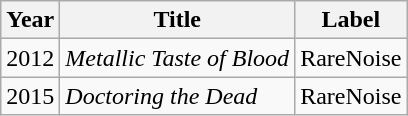<table class="wikitable">
<tr>
<th>Year</th>
<th>Title</th>
<th>Label</th>
</tr>
<tr>
<td>2012</td>
<td><em>Metallic Taste of Blood</em></td>
<td>RareNoise</td>
</tr>
<tr>
<td>2015</td>
<td><em>Doctoring the Dead</em></td>
<td>RareNoise</td>
</tr>
</table>
